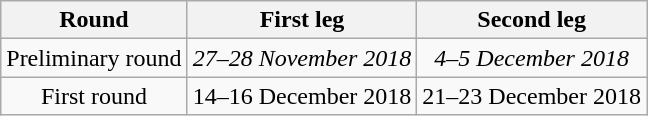<table class="wikitable" style="text-align:center">
<tr>
<th>Round</th>
<th>First leg</th>
<th>Second leg</th>
</tr>
<tr>
<td>Preliminary round</td>
<td><em>27–28 November 2018</em></td>
<td><em>4–5 December 2018</em></td>
</tr>
<tr>
<td>First round</td>
<td>14–16 December 2018</td>
<td>21–23 December 2018</td>
</tr>
</table>
